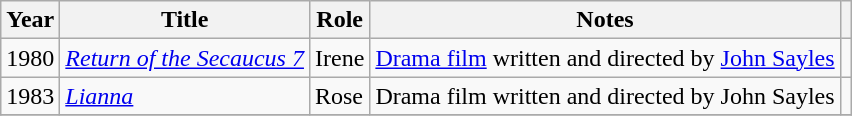<table class="wikitable sortable">
<tr>
<th>Year</th>
<th>Title</th>
<th>Role</th>
<th class="unsortable">Notes</th>
<th class="unsortable"></th>
</tr>
<tr>
<td>1980</td>
<td><em><a href='#'>Return of the Secaucus 7</a></em></td>
<td>Irene</td>
<td><a href='#'>Drama film</a> written and directed by <a href='#'>John Sayles</a></td>
<td></td>
</tr>
<tr>
<td>1983</td>
<td><em><a href='#'>Lianna</a></em></td>
<td>Rose</td>
<td>Drama film written and directed by John Sayles</td>
<td></td>
</tr>
<tr>
</tr>
</table>
